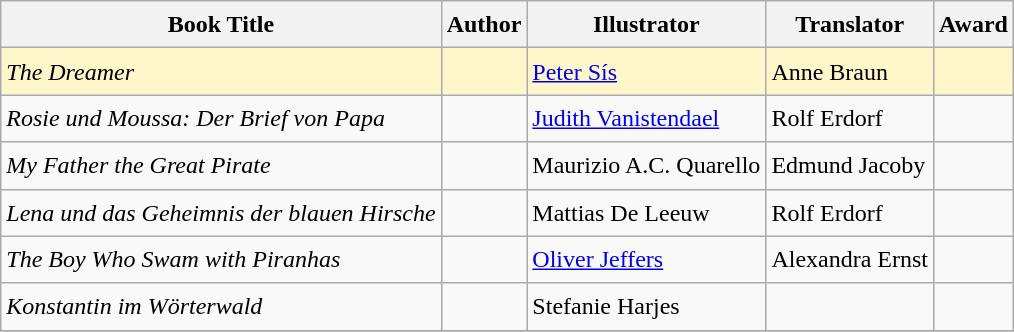<table class="wikitable sortable mw-collapsible" style="font-size:1.00em; line-height:1.5em;">
<tr>
<th scope="col">Book Title</th>
<th scope="col">Author</th>
<th scope="col">Illustrator</th>
<th scope="col">Translator</th>
<th scope="col">Award</th>
</tr>
<tr style="background:#fff7c9">
<td><em>The Dreamer</em></td>
<td></td>
<td><a href='#'>Peter Sís</a></td>
<td>Anne Braun</td>
<td></td>
</tr>
<tr>
<td><em>Rosie und Moussa: Der Brief von Papa</em></td>
<td></td>
<td><a href='#'>Judith Vanistendael</a></td>
<td>Rolf Erdorf</td>
<td></td>
</tr>
<tr>
<td><em>My Father the Great Pirate</em></td>
<td></td>
<td>Maurizio A.C. Quarello</td>
<td>Edmund Jacoby</td>
<td></td>
</tr>
<tr>
<td><em>Lena und das Geheimnis der blauen Hirsche</em></td>
<td></td>
<td>Mattias De Leeuw</td>
<td>Rolf Erdorf</td>
<td></td>
</tr>
<tr>
<td><em>The Boy Who Swam with Piranhas</em></td>
<td></td>
<td><a href='#'>Oliver Jeffers</a></td>
<td>Alexandra Ernst</td>
<td></td>
</tr>
<tr>
<td><em>Konstantin im Wörterwald</em></td>
<td></td>
<td>Stefanie Harjes</td>
<td></td>
<td></td>
</tr>
<tr style="background:#fff7c9">
</tr>
</table>
